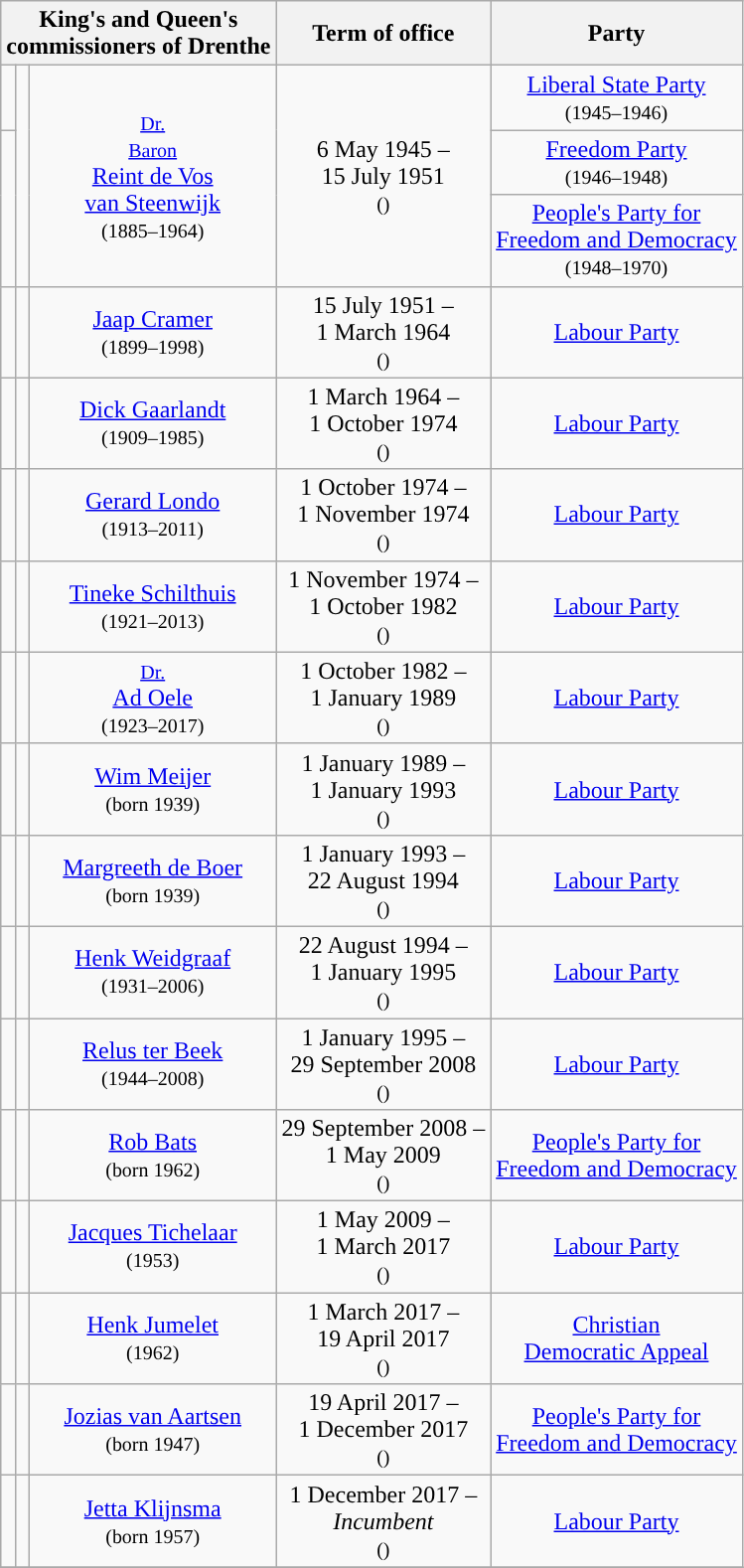<table class="wikitable" style="text-align:center">
<tr>
<th colspan=3>King's and Queen's <br> commissioners of Drenthe</th>
<th>Term of office</th>
<th>Party</th>
</tr>
<tr>
<td style="background:"></td>
<td rowspan=3></td>
<td rowspan=3><small><a href='#'>Dr.</a></small> <br> <small><a href='#'>Baron</a></small> <br> <a href='#'>Reint de Vos <br> van Steenwijk</a> <br> <small>(1885–1964)</small></td>
<td rowspan=3>6 May 1945 – <br> 15 July 1951 <br> <small>()</small></td>
<td><a href='#'>Liberal State Party</a> <br> <small>(1945–1946)</small></td>
</tr>
<tr>
<td rowspan=2 style="background:"></td>
<td><a href='#'>Freedom Party</a> <br> <small>(1946–1948)</small></td>
</tr>
<tr>
<td><a href='#'>People's Party for <br> Freedom and Democracy</a> <br> <small>(1948–1970)</small></td>
</tr>
<tr>
<td style="background:"></td>
<td></td>
<td><a href='#'>Jaap Cramer</a> <br> <small>(1899–1998)</small></td>
<td>15 July 1951 – <br> 1 March 1964 <br> <small>()</small></td>
<td><a href='#'>Labour Party</a></td>
</tr>
<tr>
<td style="background:"></td>
<td></td>
<td><a href='#'>Dick Gaarlandt</a> <br> <small>(1909–1985)</small></td>
<td>1 March 1964 – <br> 1 October 1974 <br> <small>()</small></td>
<td><a href='#'>Labour Party</a></td>
</tr>
<tr>
<td style="background:"></td>
<td></td>
<td><a href='#'>Gerard Londo</a> <br> <small>(1913–2011)</small></td>
<td>1 October 1974 – <br> 1 November 1974 <br> <small>()</small> <br> </td>
<td><a href='#'>Labour Party</a></td>
</tr>
<tr>
<td style="background:"></td>
<td></td>
<td><a href='#'>Tineke Schilthuis</a> <br> <small>(1921–2013)</small></td>
<td>1 November 1974 – <br> 1 October 1982 <br> <small>()</small></td>
<td><a href='#'>Labour Party</a></td>
</tr>
<tr>
<td style="background:"></td>
<td></td>
<td><small><a href='#'>Dr.</a></small> <br> <a href='#'>Ad Oele</a> <br> <small>(1923–2017)</small></td>
<td>1 October 1982 – <br> 1 January 1989 <br> <small>()</small></td>
<td><a href='#'>Labour Party</a></td>
</tr>
<tr>
<td style="background:"></td>
<td></td>
<td><a href='#'>Wim Meijer</a> <br> <small>(born 1939)</small></td>
<td>1 January 1989 – <br> 1 January 1993 <br> <small>()</small></td>
<td><a href='#'>Labour Party</a></td>
</tr>
<tr>
<td style="background:"></td>
<td></td>
<td><a href='#'>Margreeth de Boer</a> <br> <small>(born 1939)</small></td>
<td>1 January 1993 – <br> 22 August 1994 <br> <small>()</small> <br> </td>
<td><a href='#'>Labour Party</a></td>
</tr>
<tr>
<td style="background:"></td>
<td></td>
<td><a href='#'>Henk Weidgraaf</a> <br> <small>(1931–2006)</small></td>
<td>22 August 1994 – <br> 1 January 1995 <br> <small>()</small> <br> </td>
<td><a href='#'>Labour Party</a></td>
</tr>
<tr>
<td style="background:"></td>
<td></td>
<td><a href='#'>Relus ter Beek</a> <br> <small>(1944–2008)</small></td>
<td>1 January 1995 – <br> 29 September 2008 <br> <small>()</small> <br> </td>
<td><a href='#'>Labour Party</a></td>
</tr>
<tr>
<td style="background:"></td>
<td></td>
<td><a href='#'>Rob Bats</a> <br> <small>(born 1962)</small></td>
<td>29 September 2008 – <br> 1 May 2009 <br> <small>()</small> <br> </td>
<td><a href='#'>People's Party for <br> Freedom and Democracy</a></td>
</tr>
<tr>
<td style="background:"></td>
<td></td>
<td><a href='#'>Jacques Tichelaar</a> <br> <small>(1953)</small></td>
<td>1 May 2009 – <br> 1 March 2017 <br> <small>()</small> <br> </td>
<td><a href='#'>Labour Party</a></td>
</tr>
<tr>
<td style="background:"></td>
<td></td>
<td><a href='#'>Henk Jumelet</a> <br> <small>(1962)</small></td>
<td>1 March 2017 – <br> 19 April 2017 <br> <small>()</small> <br> </td>
<td><a href='#'>Christian <br> Democratic Appeal</a></td>
</tr>
<tr>
<td style="background:"></td>
<td></td>
<td><a href='#'>Jozias van Aartsen</a> <br> <small>(born 1947)</small></td>
<td>19 April 2017 – <br> 1 December 2017 <br> <small>()</small> <br> </td>
<td><a href='#'>People's Party for <br> Freedom and Democracy</a></td>
</tr>
<tr>
<td style="background:"></td>
<td></td>
<td><a href='#'>Jetta Klijnsma</a> <br> <small>(born 1957)</small></td>
<td>1 December 2017 – <br> <em>Incumbent</em> <br> <small>()</small></td>
<td><a href='#'>Labour Party</a></td>
</tr>
<tr>
</tr>
</table>
